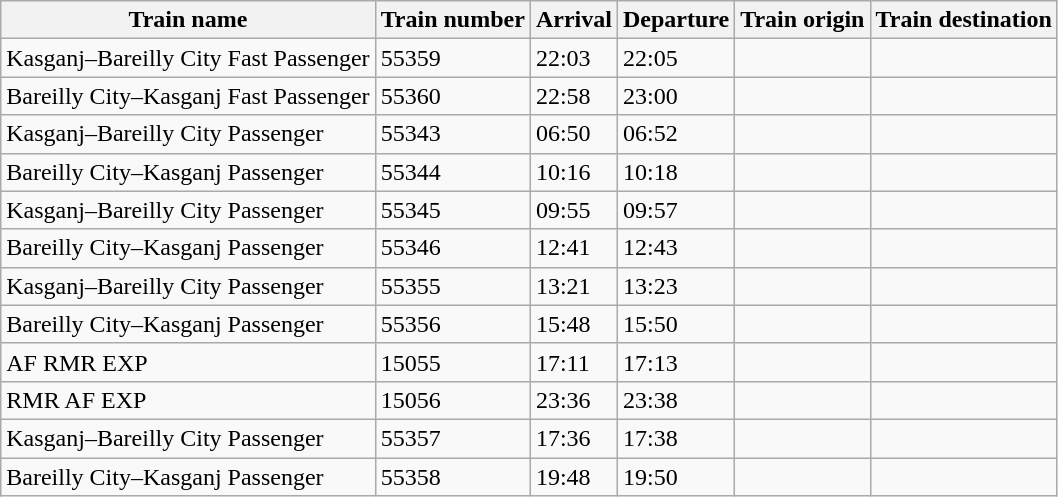<table class="wikitable">
<tr>
<th>Train name</th>
<th>Train number</th>
<th>Arrival</th>
<th>Departure</th>
<th>Train origin</th>
<th>Train destination</th>
</tr>
<tr>
<td>Kasganj–Bareilly City Fast Passenger</td>
<td>55359</td>
<td>22:03</td>
<td>22:05</td>
<td></td>
<td></td>
</tr>
<tr>
<td>Bareilly City–Kasganj Fast Passenger</td>
<td>55360</td>
<td>22:58</td>
<td>23:00</td>
<td></td>
<td></td>
</tr>
<tr>
<td>Kasganj–Bareilly City Passenger</td>
<td>55343</td>
<td>06:50</td>
<td>06:52</td>
<td></td>
<td></td>
</tr>
<tr>
<td>Bareilly City–Kasganj Passenger</td>
<td>55344</td>
<td>10:16</td>
<td>10:18</td>
<td></td>
<td></td>
</tr>
<tr>
<td>Kasganj–Bareilly City Passenger</td>
<td>55345</td>
<td>09:55</td>
<td>09:57</td>
<td></td>
<td></td>
</tr>
<tr>
<td>Bareilly City–Kasganj Passenger</td>
<td>55346</td>
<td>12:41</td>
<td>12:43</td>
<td></td>
<td></td>
</tr>
<tr>
<td>Kasganj–Bareilly City Passenger</td>
<td>55355</td>
<td>13:21</td>
<td>13:23</td>
<td></td>
<td></td>
</tr>
<tr>
<td>Bareilly City–Kasganj Passenger</td>
<td>55356</td>
<td>15:48</td>
<td>15:50</td>
<td></td>
<td></td>
</tr>
<tr>
<td>AF RMR EXP</td>
<td>15055</td>
<td>17:11</td>
<td>17:13</td>
<td></td>
<td></td>
</tr>
<tr>
<td>RMR AF EXP</td>
<td>15056</td>
<td>23:36</td>
<td>23:38</td>
<td></td>
<td></td>
</tr>
<tr>
<td>Kasganj–Bareilly City Passenger</td>
<td>55357</td>
<td>17:36</td>
<td>17:38</td>
<td></td>
<td></td>
</tr>
<tr>
<td>Bareilly City–Kasganj Passenger</td>
<td>55358</td>
<td>19:48</td>
<td>19:50</td>
<td></td>
<td></td>
</tr>
</table>
